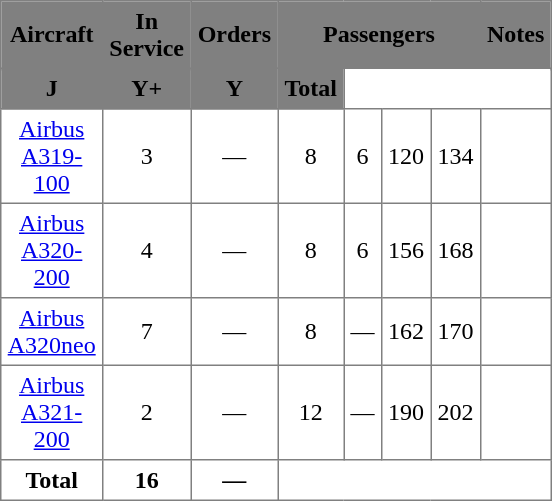<table class="toccolours" border="1" cellpadding="4" style="margin:1em auto; border-collapse:collapse;text-align:center">
<tr bgcolor=grey>
<th rowspan="2"><span>Aircraft</span></th>
<th rowspan="2" style="width:50px;"><span>In Service</span></th>
<th rowspan="2" style="width:40px;"><span>Orders</span></th>
<th colspan="4"><span>Passengers  </span></th>
<th rowspan="2"><span>Notes</span></th>
</tr>
<tr>
</tr>
<tr bgcolor=grey>
<th style="width:20px;"><abbr><span>J</span></abbr></th>
<th style="width:20px;"><abbr><span>Y+</span></abbr></th>
<th style="width:20px;"><abbr><span>Y</span></abbr></th>
<th style="width:25px;"><abbr><span>Total</span></abbr></th>
</tr>
<tr>
<td><a href='#'>Airbus A319-100</a></td>
<td>3</td>
<td>—</td>
<td>8</td>
<td>6</td>
<td>120</td>
<td>134</td>
<td></td>
</tr>
<tr>
<td><a href='#'>Airbus A320-200</a></td>
<td>4</td>
<td>—</td>
<td>8</td>
<td>6</td>
<td>156</td>
<td>168</td>
<td></td>
</tr>
<tr>
<td><a href='#'>Airbus A320neo</a></td>
<td>7</td>
<td>—</td>
<td>8</td>
<td>—</td>
<td>162</td>
<td>170</td>
<td></td>
</tr>
<tr>
<td><a href='#'>Airbus A321-200</a></td>
<td>2</td>
<td>—</td>
<td>12</td>
<td>—</td>
<td>190</td>
<td>202</td>
<td></td>
</tr>
<tr>
<th>Total</th>
<th>16</th>
<th>—</th>
<th colspan="5"></th>
</tr>
</table>
